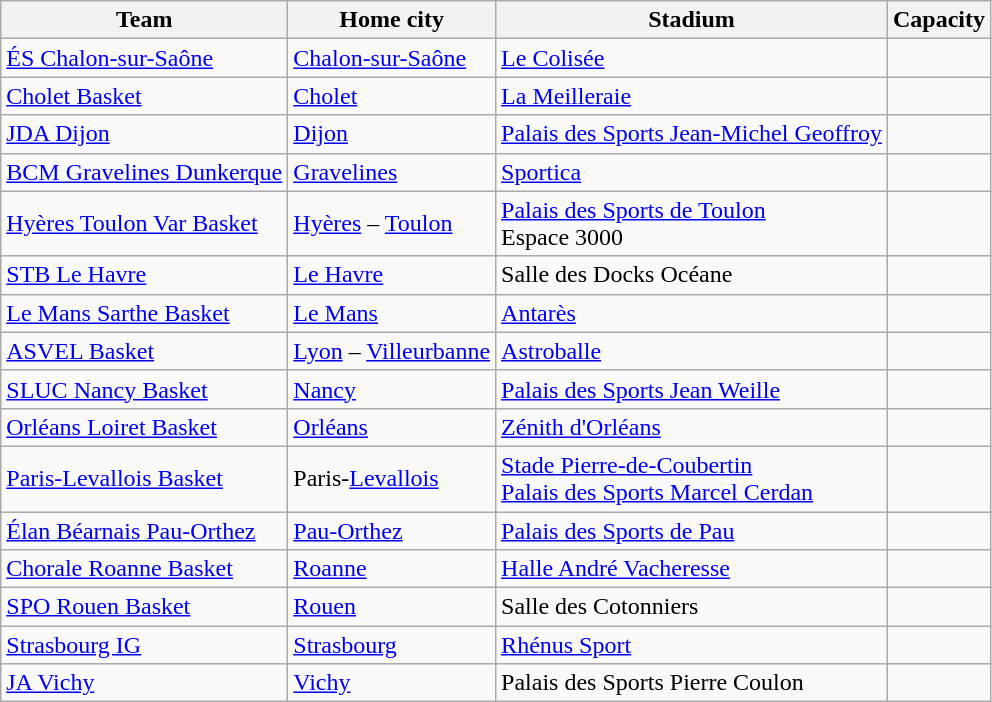<table class="wikitable sortable">
<tr>
<th>Team</th>
<th>Home city</th>
<th>Stadium</th>
<th>Capacity</th>
</tr>
<tr>
<td><a href='#'>ÉS Chalon-sur-Saône</a></td>
<td><a href='#'>Chalon-sur-Saône</a></td>
<td><a href='#'>Le Colisée</a></td>
<td></td>
</tr>
<tr>
<td><a href='#'>Cholet Basket</a></td>
<td><a href='#'>Cholet</a></td>
<td><a href='#'>La Meilleraie</a></td>
<td></td>
</tr>
<tr>
<td><a href='#'>JDA Dijon</a></td>
<td><a href='#'>Dijon</a></td>
<td><a href='#'>Palais des Sports Jean-Michel Geoffroy</a></td>
<td></td>
</tr>
<tr>
<td><a href='#'>BCM Gravelines Dunkerque</a></td>
<td><a href='#'>Gravelines</a></td>
<td><a href='#'>Sportica</a></td>
<td></td>
</tr>
<tr>
<td><a href='#'>Hyères Toulon Var Basket</a></td>
<td><a href='#'>Hyères</a> – <a href='#'>Toulon</a></td>
<td><a href='#'>Palais des Sports de Toulon</a> <br> Espace 3000</td>
<td> <br> </td>
</tr>
<tr>
<td><a href='#'>STB Le Havre</a></td>
<td><a href='#'>Le Havre</a></td>
<td>Salle des Docks Océane</td>
<td></td>
</tr>
<tr>
<td><a href='#'>Le Mans Sarthe Basket</a></td>
<td><a href='#'>Le Mans</a></td>
<td><a href='#'>Antarès</a></td>
<td></td>
</tr>
<tr>
<td><a href='#'>ASVEL Basket</a></td>
<td><a href='#'>Lyon</a> – <a href='#'>Villeurbanne</a></td>
<td><a href='#'>Astroballe</a></td>
<td></td>
</tr>
<tr>
<td><a href='#'>SLUC Nancy Basket</a></td>
<td><a href='#'>Nancy</a></td>
<td><a href='#'>Palais des Sports Jean Weille</a></td>
<td></td>
</tr>
<tr>
<td><a href='#'>Orléans Loiret Basket</a></td>
<td><a href='#'>Orléans</a></td>
<td><a href='#'>Zénith d'Orléans</a></td>
<td></td>
</tr>
<tr>
<td><a href='#'>Paris-Levallois Basket</a></td>
<td>Paris-<a href='#'>Levallois</a></td>
<td><a href='#'>Stade Pierre-de-Coubertin</a> <br> <a href='#'>Palais des Sports Marcel Cerdan</a></td>
<td> <br> </td>
</tr>
<tr>
<td><a href='#'>Élan Béarnais Pau-Orthez</a></td>
<td><a href='#'>Pau-Orthez</a></td>
<td><a href='#'>Palais des Sports de Pau</a></td>
<td></td>
</tr>
<tr>
<td><a href='#'>Chorale Roanne Basket</a></td>
<td><a href='#'>Roanne</a></td>
<td><a href='#'>Halle André Vacheresse</a></td>
<td></td>
</tr>
<tr>
<td><a href='#'>SPO Rouen Basket</a></td>
<td><a href='#'>Rouen</a></td>
<td>Salle des Cotonniers</td>
<td></td>
</tr>
<tr>
<td><a href='#'>Strasbourg IG</a></td>
<td><a href='#'>Strasbourg</a></td>
<td><a href='#'>Rhénus Sport</a></td>
<td></td>
</tr>
<tr>
<td><a href='#'>JA Vichy</a></td>
<td><a href='#'>Vichy</a></td>
<td>Palais des Sports Pierre Coulon</td>
<td></td>
</tr>
</table>
